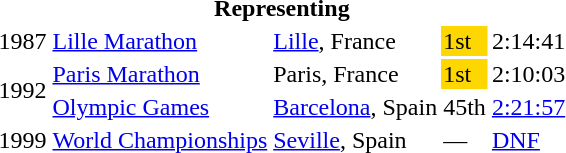<table>
<tr>
<th colspan="5">Representing </th>
</tr>
<tr>
<td>1987</td>
<td><a href='#'>Lille Marathon</a></td>
<td><a href='#'>Lille</a>, France</td>
<td bgcolor="gold">1st</td>
<td>2:14:41</td>
</tr>
<tr>
<td rowspan=2>1992</td>
<td><a href='#'>Paris Marathon</a></td>
<td>Paris, France</td>
<td bgcolor="gold">1st</td>
<td>2:10:03</td>
</tr>
<tr>
<td><a href='#'>Olympic Games</a></td>
<td><a href='#'>Barcelona</a>, Spain</td>
<td>45th</td>
<td><a href='#'>2:21:57</a></td>
</tr>
<tr>
<td>1999</td>
<td><a href='#'>World Championships</a></td>
<td><a href='#'>Seville</a>, Spain</td>
<td>—</td>
<td><a href='#'>DNF</a></td>
</tr>
</table>
